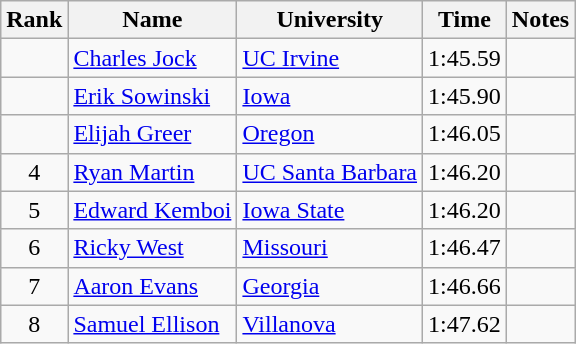<table class="wikitable sortable" style="text-align:center">
<tr>
<th>Rank</th>
<th>Name</th>
<th>University</th>
<th>Time</th>
<th>Notes</th>
</tr>
<tr>
<td></td>
<td align=left><a href='#'>Charles Jock</a></td>
<td align=left><a href='#'>UC Irvine</a></td>
<td>1:45.59</td>
<td></td>
</tr>
<tr>
<td></td>
<td align=left><a href='#'>Erik Sowinski</a></td>
<td align=left><a href='#'>Iowa</a></td>
<td>1:45.90</td>
<td></td>
</tr>
<tr>
<td></td>
<td align=left><a href='#'>Elijah Greer</a></td>
<td align=left><a href='#'>Oregon</a></td>
<td>1:46.05</td>
<td></td>
</tr>
<tr>
<td>4</td>
<td align=left><a href='#'>Ryan Martin</a></td>
<td align=left><a href='#'>UC Santa Barbara</a></td>
<td>1:46.20</td>
<td></td>
</tr>
<tr>
<td>5</td>
<td align=left><a href='#'>Edward Kemboi</a> </td>
<td align=left><a href='#'>Iowa State</a></td>
<td>1:46.20</td>
<td></td>
</tr>
<tr>
<td>6</td>
<td align=left><a href='#'>Ricky West</a></td>
<td align=left><a href='#'>Missouri</a></td>
<td>1:46.47</td>
<td></td>
</tr>
<tr>
<td>7</td>
<td align=left><a href='#'>Aaron Evans</a></td>
<td align=left><a href='#'>Georgia</a></td>
<td>1:46.66</td>
<td></td>
</tr>
<tr>
<td>8</td>
<td align=left><a href='#'>Samuel Ellison</a></td>
<td align=left><a href='#'>Villanova</a></td>
<td>1:47.62</td>
<td></td>
</tr>
</table>
